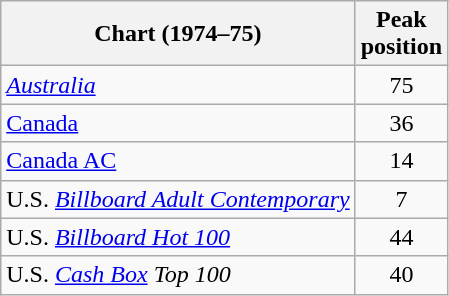<table class="wikitable sortable">
<tr>
<th align="left">Chart (1974–75)</th>
<th align="left">Peak<br>position</th>
</tr>
<tr>
<td align="left"><em><a href='#'>Australia</a></em></td>
<td style="text-align:center;">75</td>
</tr>
<tr>
<td align="left"><a href='#'>Canada</a></td>
<td style="text-align:center;">36 </td>
</tr>
<tr>
<td align="left"><a href='#'>Canada AC</a></td>
<td style="text-align:center;">14 </td>
</tr>
<tr>
<td align="left">U.S. <em><a href='#'>Billboard Adult Contemporary</a></em></td>
<td style="text-align:center;">7 </td>
</tr>
<tr>
<td align="left">U.S. <em><a href='#'>Billboard Hot 100</a></em></td>
<td style="text-align:center;">44 </td>
</tr>
<tr>
<td align="left">U.S. <em><a href='#'>Cash Box</a> Top 100</em></td>
<td style="text-align:center;">40</td>
</tr>
</table>
